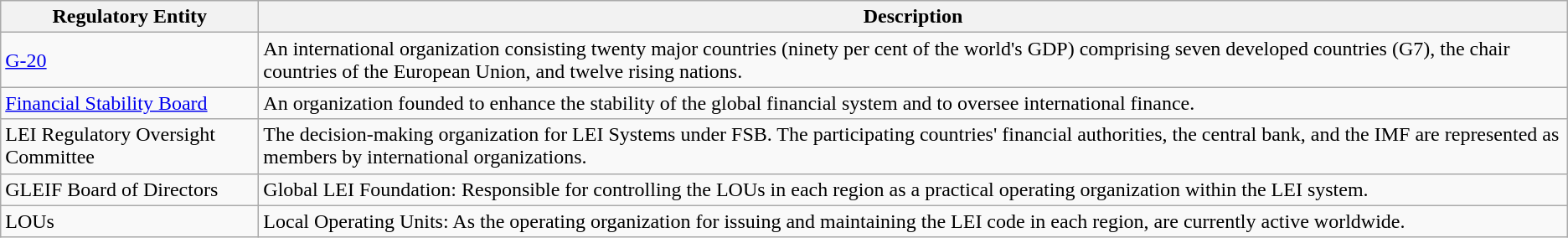<table class="wikitable">
<tr>
<th>Regulatory Entity</th>
<th>Description</th>
</tr>
<tr>
<td><a href='#'>G-20</a></td>
<td>An international organization consisting twenty major countries (ninety per cent of the world's GDP) comprising seven developed countries (G7), the chair countries of the European Union, and twelve rising nations.</td>
</tr>
<tr>
<td><a href='#'>Financial Stability Board</a></td>
<td>An organization founded to enhance the stability of the global financial system and to oversee international finance.</td>
</tr>
<tr>
<td>LEI Regulatory Oversight Committee</td>
<td>The decision-making organization for LEI Systems under FSB. The participating countries' financial authorities, the central bank, and the IMF are represented as members by international organizations.</td>
</tr>
<tr>
<td>GLEIF Board of Directors</td>
<td>Global LEI Foundation: Responsible for controlling the LOUs in each region as a practical operating organization within the LEI system.</td>
</tr>
<tr>
<td>LOUs</td>
<td>Local Operating Units: As the operating organization for issuing and maintaining the LEI code in each region,  are currently active worldwide.</td>
</tr>
</table>
